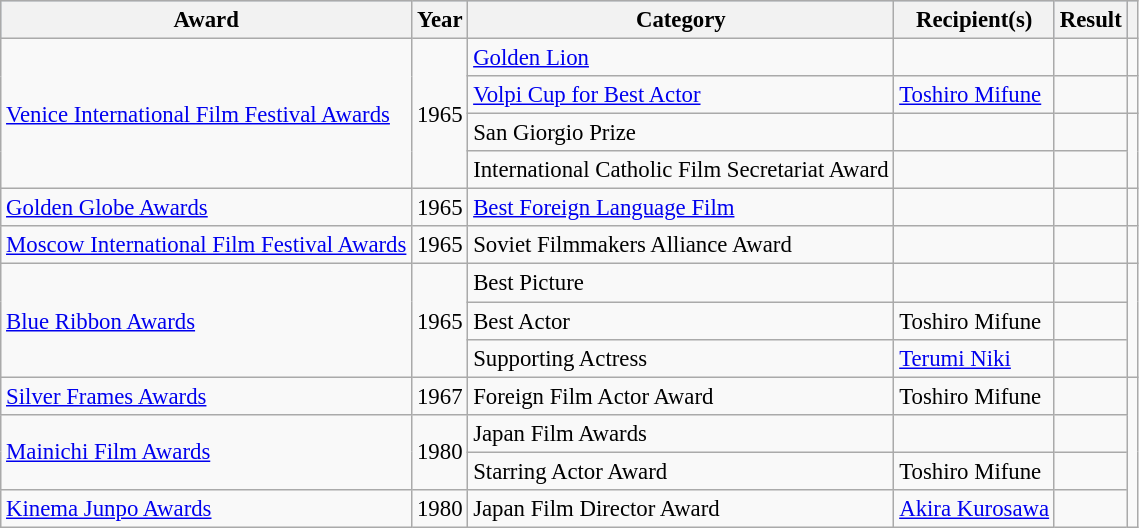<table class="wikitable" style="font-size: 95%">
<tr style="background:#b0c4de; text-align:center;">
<th>Award</th>
<th>Year</th>
<th>Category</th>
<th>Recipient(s)</th>
<th>Result</th>
<th></th>
</tr>
<tr>
<td rowspan="4"><a href='#'>Venice International Film Festival Awards</a></td>
<td rowspan="4">1965</td>
<td><a href='#'>Golden Lion</a></td>
<td></td>
<td></td>
<td style="text-align:center;"></td>
</tr>
<tr>
<td><a href='#'>Volpi Cup for Best Actor</a></td>
<td><a href='#'>Toshiro Mifune</a></td>
<td></td>
<td style="text-align:center;"></td>
</tr>
<tr>
<td>San Giorgio Prize</td>
<td></td>
<td></td>
<td rowspan="2" style="text-align:center;"></td>
</tr>
<tr>
<td>International Catholic Film Secretariat Award</td>
<td></td>
<td></td>
</tr>
<tr>
<td><a href='#'>Golden Globe Awards</a></td>
<td>1965</td>
<td><a href='#'>Best Foreign Language Film</a></td>
<td></td>
<td></td>
<td style="text-align:center;"></td>
</tr>
<tr>
<td><a href='#'>Moscow International Film Festival Awards</a></td>
<td>1965</td>
<td>Soviet Filmmakers Alliance Award</td>
<td></td>
<td></td>
<td style="text-align:center;"></td>
</tr>
<tr>
<td rowspan="3"><a href='#'>Blue Ribbon Awards</a></td>
<td rowspan="3">1965</td>
<td>Best Picture</td>
<td></td>
<td></td>
<td rowspan="3" style="text-align:center;"></td>
</tr>
<tr>
<td>Best Actor</td>
<td>Toshiro Mifune</td>
<td></td>
</tr>
<tr>
<td>Supporting Actress</td>
<td><a href='#'>Terumi Niki</a></td>
<td></td>
</tr>
<tr>
<td><a href='#'>Silver Frames Awards</a></td>
<td>1967</td>
<td>Foreign Film Actor Award</td>
<td>Toshiro Mifune</td>
<td></td>
<td rowspan="4" style="text-align:center;"></td>
</tr>
<tr>
<td rowspan="2"><a href='#'>Mainichi Film Awards</a></td>
<td rowspan="2">1980</td>
<td>Japan Film Awards</td>
<td></td>
<td></td>
</tr>
<tr>
<td>Starring Actor Award</td>
<td>Toshiro Mifune</td>
<td></td>
</tr>
<tr>
<td><a href='#'>Kinema Junpo Awards</a></td>
<td>1980</td>
<td>Japan Film Director Award</td>
<td><a href='#'>Akira Kurosawa</a></td>
<td></td>
</tr>
</table>
